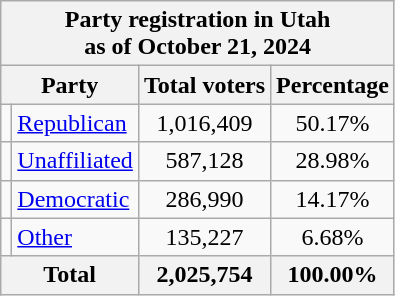<table class="wikitable floatright">
<tr>
<th colspan = 6>Party registration in Utah <br> as of October 21, 2024</th>
</tr>
<tr>
<th colspan = 2>Party</th>
<th>Total voters</th>
<th>Percentage</th>
</tr>
<tr>
<td></td>
<td><a href='#'>Republican</a></td>
<td align=center>1,016,409</td>
<td align=center>50.17%</td>
</tr>
<tr>
<td></td>
<td><a href='#'>Unaffiliated</a></td>
<td align=center>587,128</td>
<td align=center>28.98%</td>
</tr>
<tr>
<td></td>
<td><a href='#'>Democratic</a></td>
<td align=center>286,990</td>
<td align=center>14.17%</td>
</tr>
<tr>
<td></td>
<td><a href='#'>Other</a></td>
<td align=center>135,227</td>
<td align=center>6.68%</td>
</tr>
<tr>
<th colspan = 2>Total</th>
<th align=center>2,025,754</th>
<th align=center>100.00%</th>
</tr>
</table>
